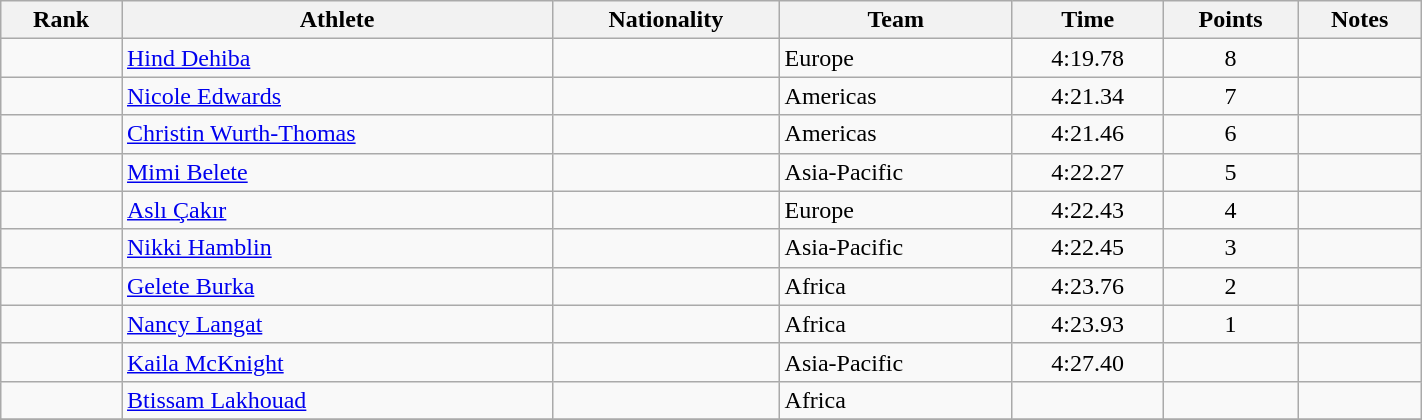<table class="wikitable sortable" style="text-align:center" width="75%">
<tr>
<th>Rank</th>
<th>Athlete</th>
<th>Nationality</th>
<th>Team</th>
<th>Time</th>
<th>Points</th>
<th>Notes</th>
</tr>
<tr>
<td></td>
<td align="left"><a href='#'>Hind Dehiba</a></td>
<td align=left></td>
<td align=left>Europe</td>
<td>4:19.78</td>
<td>8</td>
<td></td>
</tr>
<tr>
<td></td>
<td align="left"><a href='#'>Nicole Edwards</a></td>
<td align=left></td>
<td align=left>Americas</td>
<td>4:21.34</td>
<td>7</td>
<td></td>
</tr>
<tr>
<td></td>
<td align="left"><a href='#'>Christin Wurth-Thomas</a></td>
<td align=left></td>
<td align=left>Americas</td>
<td>4:21.46</td>
<td>6</td>
<td></td>
</tr>
<tr>
<td></td>
<td align="left"><a href='#'>Mimi Belete</a></td>
<td align=left></td>
<td align=left>Asia-Pacific</td>
<td>4:22.27</td>
<td>5</td>
<td></td>
</tr>
<tr>
<td></td>
<td align="left"><a href='#'>Aslı Çakır</a></td>
<td align=left></td>
<td align=left>Europe</td>
<td>4:22.43</td>
<td>4</td>
<td></td>
</tr>
<tr>
<td></td>
<td align="left"><a href='#'>Nikki Hamblin</a></td>
<td align=left></td>
<td align=left>Asia-Pacific</td>
<td>4:22.45</td>
<td>3</td>
<td></td>
</tr>
<tr>
<td></td>
<td align="left"><a href='#'>Gelete Burka</a></td>
<td align=left></td>
<td align=left>Africa</td>
<td>4:23.76</td>
<td>2</td>
<td></td>
</tr>
<tr>
<td></td>
<td align="left"><a href='#'>Nancy Langat</a></td>
<td align=left></td>
<td align=left>Africa</td>
<td>4:23.93</td>
<td>1</td>
<td></td>
</tr>
<tr>
<td></td>
<td align="left"><a href='#'>Kaila McKnight</a></td>
<td align=left></td>
<td align=left>Asia-Pacific</td>
<td>4:27.40</td>
<td></td>
<td></td>
</tr>
<tr>
<td></td>
<td align="left"><a href='#'>Btissam Lakhouad</a></td>
<td align=left></td>
<td align=left>Africa</td>
<td></td>
<td></td>
<td></td>
</tr>
<tr>
</tr>
</table>
